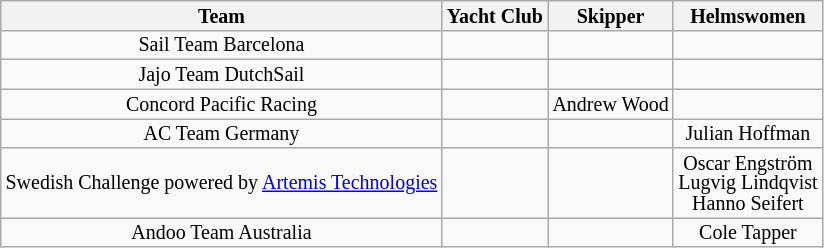<table class="wikitable" style="font-size:10pt;line-height:1.0;text-align: center;">
<tr>
<th>Team</th>
<th>Yacht Club</th>
<th>Skipper</th>
<th>Helmswomen</th>
</tr>
<tr>
<td> Sail Team Barcelona</td>
<td></td>
<td></td>
<td></td>
</tr>
<tr>
<td> Jajo Team DutchSail</td>
<td></td>
<td></td>
<td></td>
</tr>
<tr>
<td> Concord Pacific Racing</td>
<td></td>
<td>Andrew Wood</td>
<td></td>
</tr>
<tr>
<td> AC Team Germany</td>
<td></td>
<td></td>
<td>Julian Hoffman</td>
</tr>
<tr>
<td> Swedish Challenge powered by <a href='#'>Artemis Technologies</a></td>
<td></td>
<td></td>
<td>Oscar Engström <br> Lugvig Lindqvist <br> Hanno Seifert</td>
</tr>
<tr>
<td> Andoo Team Australia</td>
<td></td>
<td></td>
<td>Cole Tapper</td>
</tr>
</table>
